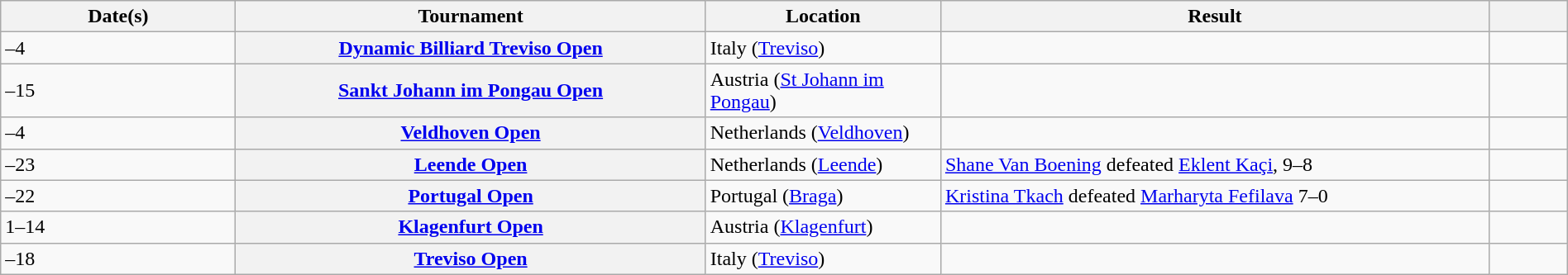<table class="sortable wikitable plainrowheaders" style="width:100%; margin:1em auto 1em auto;">
<tr>
<th scope="col" style="width: 15%;">Date(s)</th>
<th scope="col" style="width: 30%;">Tournament</th>
<th scope="col"  style="width: 15%;">Location</th>
<th scope="col" class="unsortable" style="width: 35%;">Result</th>
<th scope="col" class="unsortable" style="width: 5%;"></th>
</tr>
<tr>
<td>–4</td>
<th scope="row"><a href='#'>Dynamic Billiard Treviso Open</a></th>
<td>Italy (<a href='#'>Treviso</a>)</td>
<td></td>
<td style="text-align:center;"></td>
</tr>
<tr>
<td>–15</td>
<th scope="row"><a href='#'>Sankt Johann im Pongau Open</a></th>
<td>Austria (<a href='#'>St Johann im Pongau</a>)</td>
<td></td>
<td style="text-align:center;"></td>
</tr>
<tr>
<td>–4</td>
<th scope="row"><a href='#'>Veldhoven Open</a></th>
<td>Netherlands (<a href='#'>Veldhoven</a>)</td>
<td></td>
<td style="text-align:center;"></td>
</tr>
<tr>
<td>–23</td>
<th scope="row"><a href='#'>Leende Open</a></th>
<td>Netherlands (<a href='#'>Leende</a>)</td>
<td><a href='#'>Shane Van Boening</a> defeated <a href='#'>Eklent Kaçi</a>, 9–8</td>
<td style="text-align:center;"></td>
</tr>
<tr>
<td>–22</td>
<th scope="row"><a href='#'>Portugal Open</a></th>
<td>Portugal (<a href='#'>Braga</a>)</td>
<td><a href='#'>Kristina Tkach</a> defeated <a href='#'>Marharyta Fefilava</a> 7–0</td>
<td style="text-align:center;"></td>
</tr>
<tr>
<td>1–14</td>
<th scope="row"><a href='#'>Klagenfurt Open</a></th>
<td>Austria (<a href='#'>Klagenfurt</a>)</td>
<td></td>
<td style="text-align:center;"></td>
</tr>
<tr>
<td>–18</td>
<th scope="row"><a href='#'>Treviso Open</a></th>
<td>Italy (<a href='#'>Treviso</a>)</td>
<td></td>
<td style="text-align:center;"></td>
</tr>
</table>
